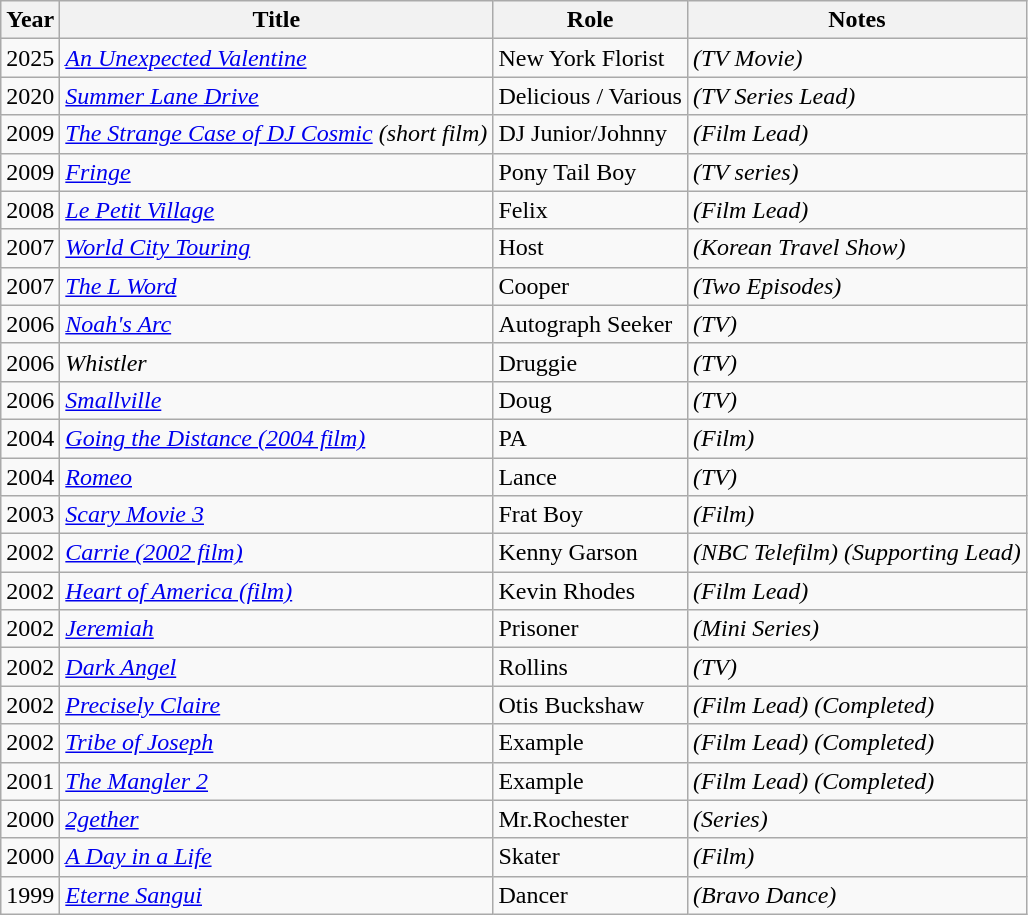<table class="wikitable sortable">
<tr>
<th>Year</th>
<th>Title</th>
<th>Role</th>
<th>Notes</th>
</tr>
<tr>
<td>2025</td>
<td><em><a href='#'>An Unexpected Valentine</a></em></td>
<td>New York Florist</td>
<td><em>(TV Movie)</em></td>
</tr>
<tr>
<td>2020</td>
<td><em><a href='#'>Summer Lane Drive</a></em></td>
<td>Delicious / Various</td>
<td><em>(TV Series Lead)</em></td>
</tr>
<tr>
<td>2009</td>
<td><em><a href='#'>The Strange Case of DJ Cosmic</a> (short film)</em></td>
<td>DJ Junior/Johnny</td>
<td><em>(Film Lead)</em></td>
</tr>
<tr>
<td>2009</td>
<td><a href='#'><em>Fringe</em></a></td>
<td>Pony Tail Boy</td>
<td><em> (TV series)</em></td>
</tr>
<tr>
<td>2008</td>
<td><em><a href='#'>Le Petit Village</a></em></td>
<td>Felix</td>
<td><em>(Film Lead)</em></td>
</tr>
<tr>
<td>2007</td>
<td><em><a href='#'>World City Touring</a></em></td>
<td>Host</td>
<td><em>(Korean Travel Show)</em></td>
</tr>
<tr>
<td>2007</td>
<td><em><a href='#'>The L Word</a></em></td>
<td>Cooper</td>
<td><em>(Two Episodes)</em></td>
</tr>
<tr>
<td>2006</td>
<td><em><a href='#'>Noah's Arc</a></em></td>
<td>Autograph Seeker</td>
<td><em>(TV)</em></td>
</tr>
<tr>
<td>2006</td>
<td><em>Whistler</em></td>
<td>Druggie</td>
<td><em>(TV)</em></td>
</tr>
<tr>
<td>2006</td>
<td><em><a href='#'>Smallville</a></em></td>
<td>Doug</td>
<td><em>(TV)</em></td>
</tr>
<tr>
<td>2004</td>
<td><em><a href='#'>Going the Distance (2004 film)</a></em></td>
<td>PA</td>
<td><em>(Film)</em></td>
</tr>
<tr>
<td>2004</td>
<td><em><a href='#'>Romeo</a></em></td>
<td>Lance</td>
<td><em>(TV)</em></td>
</tr>
<tr>
<td>2003</td>
<td><em><a href='#'>Scary Movie 3</a></em></td>
<td>Frat Boy</td>
<td><em>(Film)</em></td>
</tr>
<tr>
<td>2002</td>
<td><em><a href='#'>Carrie (2002 film)</a></em></td>
<td>Kenny Garson</td>
<td><em>(NBC Telefilm) (Supporting Lead)</em></td>
</tr>
<tr>
<td>2002</td>
<td><em><a href='#'>Heart of America (film)</a></em></td>
<td>Kevin Rhodes</td>
<td><em>(Film Lead)</em></td>
</tr>
<tr>
<td>2002</td>
<td><em><a href='#'>Jeremiah</a></em></td>
<td>Prisoner</td>
<td><em>(Mini Series)</em></td>
</tr>
<tr>
<td>2002</td>
<td><a href='#'><em>Dark Angel</em></a></td>
<td>Rollins</td>
<td><em>(TV)</em></td>
</tr>
<tr>
<td>2002</td>
<td><em><a href='#'>Precisely Claire</a></em></td>
<td>Otis Buckshaw</td>
<td><em>(Film Lead) (Completed)</em></td>
</tr>
<tr>
<td>2002</td>
<td><em><a href='#'>Tribe of Joseph</a></em></td>
<td>Example</td>
<td><em>(Film Lead) (Completed)</em></td>
</tr>
<tr>
<td>2001</td>
<td><em><a href='#'>The Mangler 2</a></em></td>
<td>Example</td>
<td><em>(Film Lead) (Completed)</em></td>
</tr>
<tr>
<td>2000</td>
<td><a href='#'><em>2gether</em></a></td>
<td>Mr.Rochester</td>
<td><em>(Series)</em></td>
</tr>
<tr>
<td>2000</td>
<td><em><a href='#'>A Day in a Life</a></em></td>
<td>Skater</td>
<td><em>(Film)</em></td>
</tr>
<tr>
<td>1999</td>
<td><em><a href='#'>Eterne Sangui</a></em></td>
<td>Dancer</td>
<td><em>(Bravo Dance)</em></td>
</tr>
</table>
